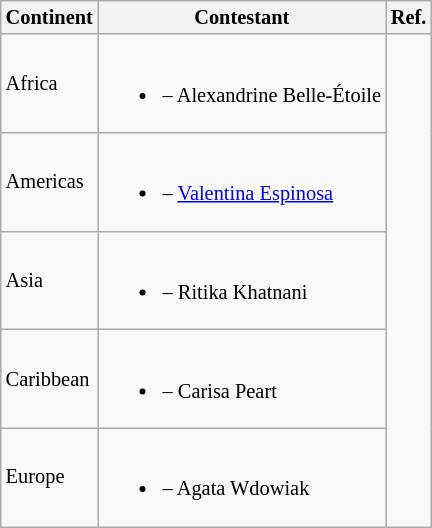<table class="wikitable sortable" style="font-size:85%;">
<tr>
<th>Continent</th>
<th>Contestant</th>
<th>Ref.</th>
</tr>
<tr>
<td>Africa</td>
<td><br><ul><li> – Alexandrine Belle-Étoile</li></ul></td>
<td rowspan="5"></td>
</tr>
<tr>
<td>Americas</td>
<td><br><ul><li> – <a href='#'>Valentina Espinosa</a></li></ul></td>
</tr>
<tr>
<td>Asia</td>
<td><br><ul><li> – Ritika Khatnani</li></ul></td>
</tr>
<tr>
<td>Caribbean</td>
<td><br><ul><li> – Carisa Peart</li></ul></td>
</tr>
<tr>
<td>Europe</td>
<td><br><ul><li> – Agata Wdowiak</li></ul></td>
</tr>
</table>
